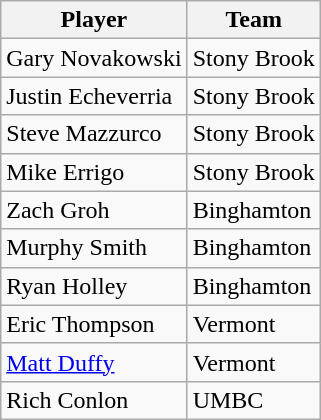<table class=wikitable>
<tr>
<th>Player</th>
<th>Team</th>
</tr>
<tr>
<td>Gary Novakowski</td>
<td>Stony Brook</td>
</tr>
<tr>
<td>Justin Echeverria</td>
<td>Stony Brook</td>
</tr>
<tr>
<td>Steve Mazzurco</td>
<td>Stony Brook</td>
</tr>
<tr>
<td>Mike Errigo</td>
<td>Stony Brook</td>
</tr>
<tr>
<td>Zach Groh</td>
<td>Binghamton</td>
</tr>
<tr>
<td>Murphy Smith</td>
<td>Binghamton</td>
</tr>
<tr>
<td>Ryan Holley</td>
<td>Binghamton</td>
</tr>
<tr>
<td>Eric Thompson</td>
<td>Vermont</td>
</tr>
<tr>
<td><a href='#'>Matt Duffy</a></td>
<td>Vermont</td>
</tr>
<tr>
<td>Rich Conlon</td>
<td>UMBC</td>
</tr>
</table>
